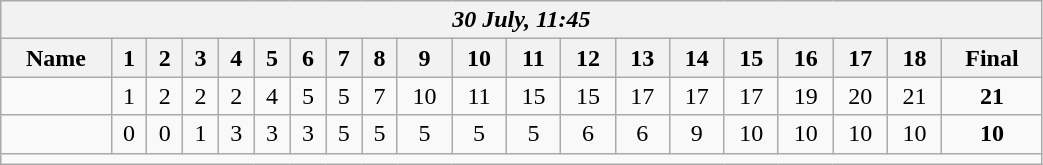<table class=wikitable style="text-align:center; width: 55%">
<tr>
<th colspan=20><em>30 July, 11:45</em></th>
</tr>
<tr>
<th>Name</th>
<th>1</th>
<th>2</th>
<th>3</th>
<th>4</th>
<th>5</th>
<th>6</th>
<th>7</th>
<th>8</th>
<th>9</th>
<th>10</th>
<th>11</th>
<th>12</th>
<th>13</th>
<th>14</th>
<th>15</th>
<th>16</th>
<th>17</th>
<th>18</th>
<th>Final</th>
</tr>
<tr>
<td align=left><strong></strong></td>
<td>1</td>
<td>2</td>
<td>2</td>
<td>2</td>
<td>4</td>
<td>5</td>
<td>5</td>
<td>7</td>
<td>10</td>
<td>11</td>
<td>15</td>
<td>15</td>
<td>17</td>
<td>17</td>
<td>17</td>
<td>19</td>
<td>20</td>
<td>21</td>
<td><strong>21</strong></td>
</tr>
<tr>
<td align=left></td>
<td>0</td>
<td>0</td>
<td>1</td>
<td>3</td>
<td>3</td>
<td>3</td>
<td>5</td>
<td>5</td>
<td>5</td>
<td>5</td>
<td>5</td>
<td>6</td>
<td>6</td>
<td>9</td>
<td>10</td>
<td>10</td>
<td>10</td>
<td>10</td>
<td><strong>10</strong></td>
</tr>
<tr>
<td colspan=20></td>
</tr>
</table>
